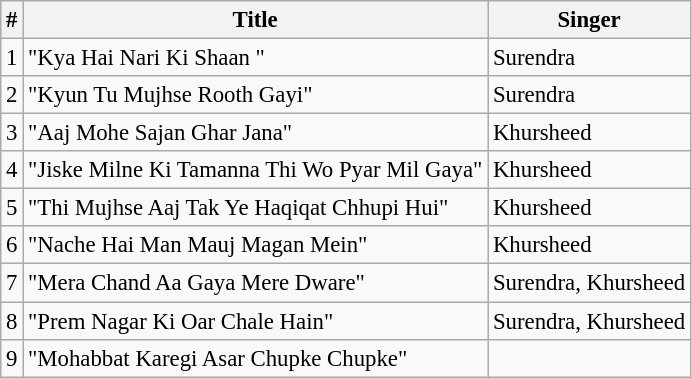<table class="wikitable" style="font-size:95%;">
<tr>
<th>#</th>
<th>Title</th>
<th>Singer</th>
</tr>
<tr>
<td>1</td>
<td>"Kya Hai Nari Ki Shaan "</td>
<td>Surendra</td>
</tr>
<tr>
<td>2</td>
<td>"Kyun Tu Mujhse Rooth Gayi"</td>
<td>Surendra</td>
</tr>
<tr>
<td>3</td>
<td>"Aaj Mohe Sajan Ghar Jana"</td>
<td>Khursheed</td>
</tr>
<tr>
<td>4</td>
<td>"Jiske Milne Ki Tamanna Thi Wo Pyar Mil Gaya"</td>
<td>Khursheed</td>
</tr>
<tr>
<td>5</td>
<td>"Thi Mujhse Aaj Tak Ye Haqiqat Chhupi Hui"</td>
<td>Khursheed</td>
</tr>
<tr>
<td>6</td>
<td>"Nache Hai Man Mauj Magan Mein"</td>
<td>Khursheed</td>
</tr>
<tr>
<td>7</td>
<td>"Mera Chand Aa Gaya Mere Dware"</td>
<td>Surendra, Khursheed</td>
</tr>
<tr>
<td>8</td>
<td>"Prem Nagar Ki Oar Chale Hain"</td>
<td>Surendra, Khursheed</td>
</tr>
<tr>
<td>9</td>
<td>"Mohabbat Karegi Asar Chupke Chupke"</td>
<td></td>
</tr>
</table>
